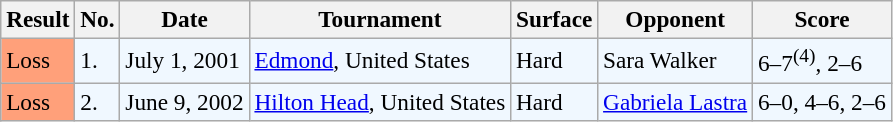<table class="sortable wikitable" style=font-size:97%>
<tr>
<th>Result</th>
<th>No.</th>
<th>Date</th>
<th>Tournament</th>
<th>Surface</th>
<th>Opponent</th>
<th>Score</th>
</tr>
<tr style="background:#f0f8ff;">
<td style="background:#ffa07a;">Loss</td>
<td>1.</td>
<td>July 1, 2001</td>
<td><a href='#'>Edmond</a>, United States</td>
<td>Hard</td>
<td> Sara Walker</td>
<td>6–7<sup>(4)</sup>, 2–6</td>
</tr>
<tr style="background:#f0f8ff;">
<td style="background:#ffa07a;">Loss</td>
<td>2.</td>
<td>June 9, 2002</td>
<td><a href='#'>Hilton Head</a>, United States</td>
<td>Hard</td>
<td> <a href='#'>Gabriela Lastra</a></td>
<td>6–0, 4–6, 2–6</td>
</tr>
</table>
